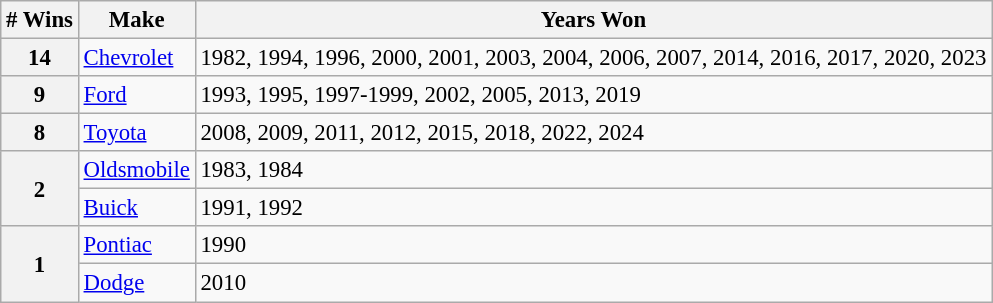<table class="wikitable" style="font-size: 95%;">
<tr>
<th># Wins</th>
<th>Make</th>
<th>Years Won</th>
</tr>
<tr>
<th>14</th>
<td> <a href='#'>Chevrolet</a></td>
<td>1982, 1994, 1996, 2000, 2001, 2003, 2004, 2006, 2007, 2014, 2016, 2017, 2020, 2023</td>
</tr>
<tr>
<th>9</th>
<td> <a href='#'>Ford</a></td>
<td>1993, 1995, 1997-1999, 2002, 2005, 2013, 2019</td>
</tr>
<tr>
<th>8</th>
<td> <a href='#'>Toyota</a></td>
<td>2008, 2009, 2011, 2012, 2015, 2018, 2022, 2024</td>
</tr>
<tr>
<th rowspan="2">2</th>
<td> <a href='#'>Oldsmobile</a></td>
<td>1983, 1984</td>
</tr>
<tr>
<td> <a href='#'>Buick</a></td>
<td>1991, 1992</td>
</tr>
<tr>
<th rowspan="2">1</th>
<td> <a href='#'>Pontiac</a></td>
<td>1990</td>
</tr>
<tr>
<td> <a href='#'>Dodge</a></td>
<td>2010</td>
</tr>
</table>
